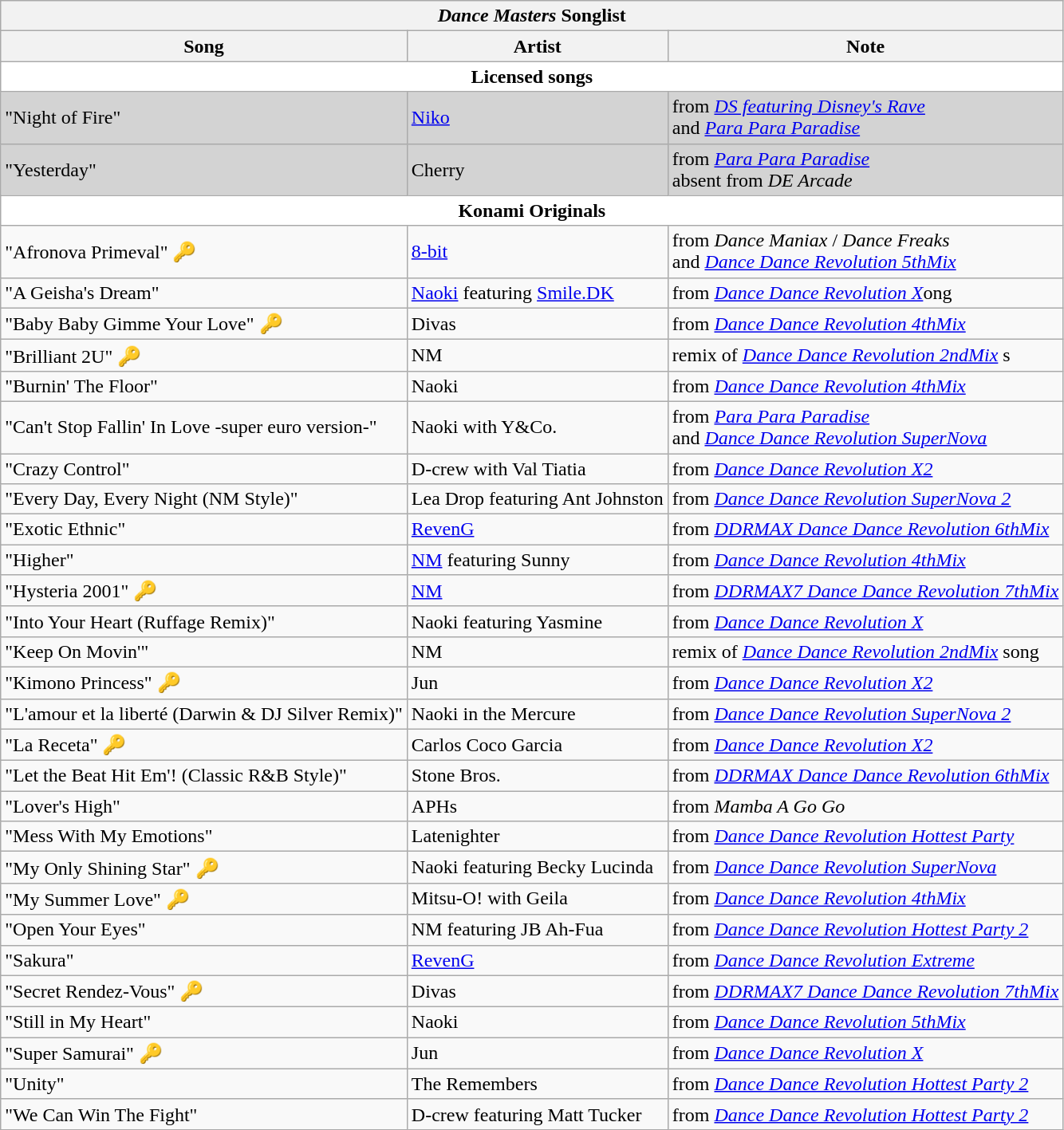<table role="presentation" class="wikitable sortable mw-collapsible mw-collapsed">
<tr>
<th colspan="4"><em>Dance Masters</em> Songlist</th>
</tr>
<tr>
<th>Song</th>
<th>Artist</th>
<th>Note</th>
</tr>
<tr>
<th colspan="3" style="background:#ffffff;">Licensed songs</th>
</tr>
<tr style="background:LightGrey;">
<td>"Night of Fire"</td>
<td><a href='#'>Niko</a></td>
<td>from <em><a href='#'>DS featuring Disney's Rave</a></em><br>and <em><a href='#'>Para Para Paradise</a></em></td>
</tr>
<tr style="background:LightGrey;">
<td>"Yesterday"</td>
<td>Cherry</td>
<td>from <em><a href='#'>Para Para Paradise</a></em><br>absent from <em>DE Arcade</em></td>
</tr>
<tr>
<th colspan="3" style="background:#ffffff;">Konami Originals</th>
</tr>
<tr>
<td>"Afronova Primeval" 🔑</td>
<td><a href='#'>8-bit</a></td>
<td>from <em>Dance Maniax</em> / <em>Dance Freaks</em><br> and <em><a href='#'>Dance Dance Revolution 5thMix</a></em></td>
</tr>
<tr>
<td>"A Geisha's Dream"</td>
<td><a href='#'>Naoki</a> featuring <a href='#'>Smile.DK</a></td>
<td>from <em><a href='#'>Dance Dance Revolution X</a></em>ong</td>
</tr>
<tr>
<td>"Baby Baby Gimme Your Love" 🔑</td>
<td>Divas</td>
<td>from <em><a href='#'>Dance Dance Revolution 4thMix</a></em></td>
</tr>
<tr>
<td>"Brilliant 2U" 🔑</td>
<td>NM</td>
<td>remix of <em><a href='#'>Dance Dance Revolution 2ndMix</a></em> s</td>
</tr>
<tr>
<td>"Burnin' The Floor"</td>
<td>Naoki</td>
<td>from <em><a href='#'>Dance Dance Revolution 4thMix</a></em></td>
</tr>
<tr>
<td>"Can't Stop Fallin' In Love -super euro version-"</td>
<td>Naoki with Y&Co.</td>
<td>from <em><a href='#'>Para Para Paradise</a></em><br>and <em><a href='#'>Dance Dance Revolution SuperNova</a></em></td>
</tr>
<tr>
<td>"Crazy Control"</td>
<td>D-crew with Val Tiatia</td>
<td>from <em><a href='#'>Dance Dance Revolution X2</a></em></td>
</tr>
<tr>
<td>"Every Day, Every Night (NM Style)"</td>
<td>Lea Drop featuring Ant Johnston</td>
<td>from <em><a href='#'>Dance Dance Revolution SuperNova 2</a></em></td>
</tr>
<tr>
<td>"Exotic Ethnic"</td>
<td><a href='#'>RevenG</a></td>
<td>from <em><a href='#'>DDRMAX Dance Dance Revolution 6thMix</a></em></td>
</tr>
<tr>
<td>"Higher"</td>
<td><a href='#'>NM</a> featuring Sunny</td>
<td>from <em><a href='#'>Dance Dance Revolution 4thMix</a></em></td>
</tr>
<tr>
<td>"Hysteria 2001" 🔑</td>
<td><a href='#'>NM</a></td>
<td>from <em><a href='#'>DDRMAX7 Dance Dance Revolution 7thMix</a></em></td>
</tr>
<tr>
<td>"Into Your Heart (Ruffage Remix)"</td>
<td>Naoki featuring Yasmine</td>
<td>from <em><a href='#'>Dance Dance Revolution X</a></em></td>
</tr>
<tr>
<td>"Keep On Movin'"</td>
<td>NM</td>
<td>remix of <em><a href='#'>Dance Dance Revolution 2ndMix</a></em> song</td>
</tr>
<tr>
<td>"Kimono Princess" 🔑</td>
<td>Jun</td>
<td>from <em><a href='#'>Dance Dance Revolution X2</a></em></td>
</tr>
<tr>
<td>"L'amour et la liberté (Darwin & DJ Silver Remix)"</td>
<td>Naoki in the Mercure</td>
<td>from <em><a href='#'>Dance Dance Revolution SuperNova 2</a></em></td>
</tr>
<tr>
<td>"La Receta" 🔑</td>
<td>Carlos Coco Garcia</td>
<td>from <em><a href='#'>Dance Dance Revolution X2</a></em></td>
</tr>
<tr>
<td>"Let the Beat Hit Em'! (Classic R&B Style)"</td>
<td>Stone Bros.</td>
<td>from <em><a href='#'>DDRMAX Dance Dance Revolution 6thMix</a></em></td>
</tr>
<tr>
<td>"Lover's High"</td>
<td>APHs</td>
<td>from <em>Mamba A Go Go</em></td>
</tr>
<tr>
<td>"Mess With My Emotions"</td>
<td>Latenighter</td>
<td>from <em><a href='#'>Dance Dance Revolution Hottest Party</a></em></td>
</tr>
<tr>
<td>"My Only Shining Star" 🔑</td>
<td>Naoki featuring Becky Lucinda</td>
<td>from <em><a href='#'>Dance Dance Revolution SuperNova</a></em></td>
</tr>
<tr>
<td>"My Summer Love" 🔑</td>
<td>Mitsu-O! with Geila</td>
<td>from <em><a href='#'>Dance Dance Revolution 4thMix</a></em></td>
</tr>
<tr>
<td>"Open Your Eyes"</td>
<td>NM featuring JB Ah-Fua</td>
<td>from <em><a href='#'>Dance Dance Revolution Hottest Party 2</a></em></td>
</tr>
<tr>
<td>"Sakura"</td>
<td><a href='#'>RevenG</a></td>
<td>from <em><a href='#'>Dance Dance Revolution Extreme</a></em></td>
</tr>
<tr>
<td>"Secret Rendez-Vous" 🔑</td>
<td>Divas</td>
<td>from <em><a href='#'>DDRMAX7 Dance Dance Revolution 7thMix</a></em></td>
</tr>
<tr>
<td>"Still in My Heart"</td>
<td>Naoki</td>
<td>from <em><a href='#'>Dance Dance Revolution 5thMix</a></em></td>
</tr>
<tr>
<td>"Super Samurai" 🔑</td>
<td>Jun</td>
<td>from <em><a href='#'>Dance Dance Revolution X</a></em></td>
</tr>
<tr>
<td>"Unity"</td>
<td>The Remembers</td>
<td>from <em><a href='#'>Dance Dance Revolution Hottest Party 2</a></em></td>
</tr>
<tr>
<td>"We Can Win The Fight"</td>
<td>D-crew featuring Matt Tucker</td>
<td>from <em><a href='#'>Dance Dance Revolution Hottest Party 2</a></em></td>
</tr>
</table>
